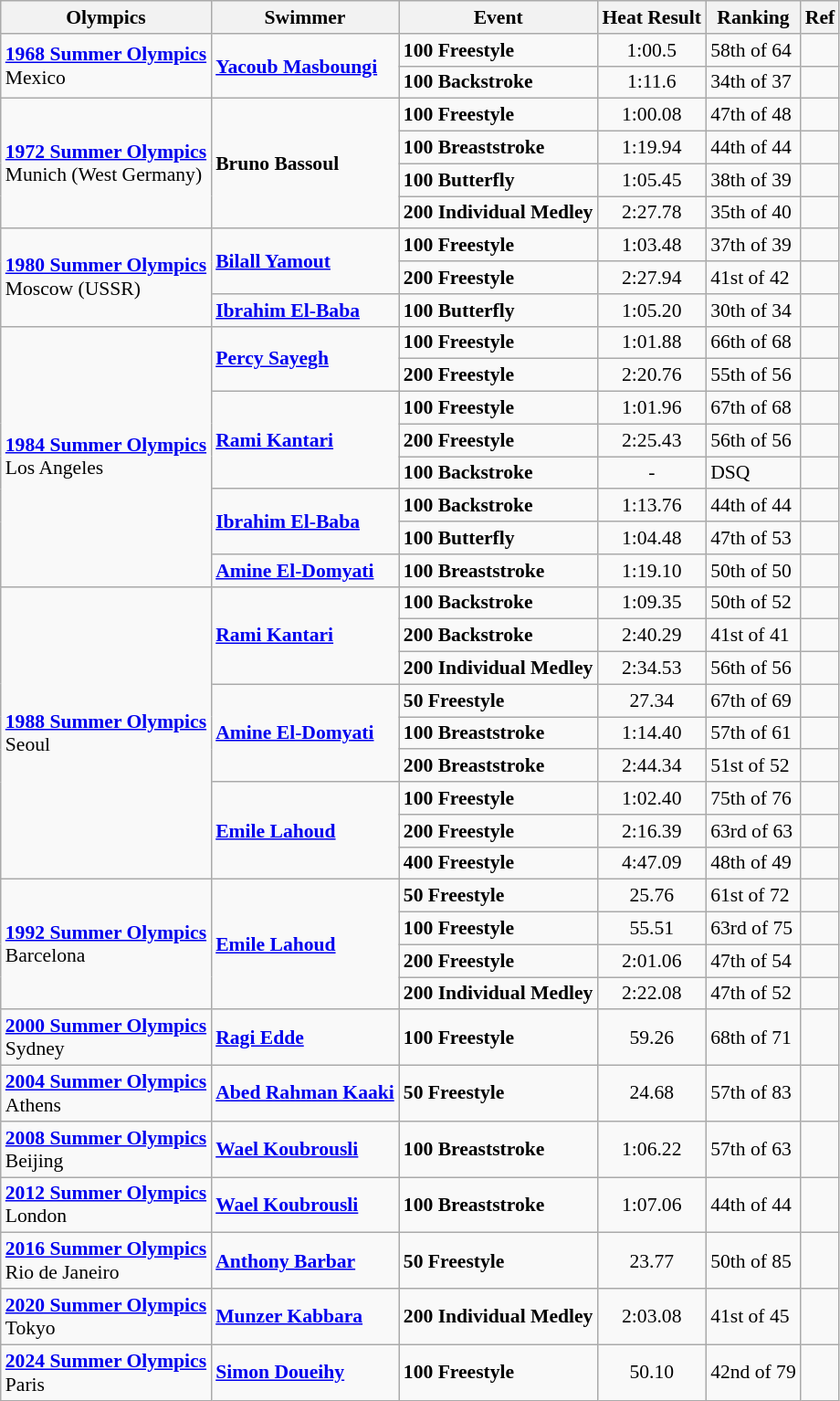<table class=wikitable style="font-size:90%">
<tr>
<th rowspan="1">Olympics</th>
<th rowspan="1">Swimmer</th>
<th rowspan="1">Event</th>
<th rowspan="1">Heat Result</th>
<th rowspan="1">Ranking</th>
<th rowspan="1">Ref</th>
</tr>
<tr>
<td rowspan=2><strong><a href='#'>1968 Summer Olympics</a></strong><br>Mexico</td>
<td rowspan=2><strong><a href='#'>Yacoub Masboungi</a></strong></td>
<td><strong>100 Freestyle</strong></td>
<td align=center>1:00.5</td>
<td>58th of 64</td>
<td></td>
</tr>
<tr>
<td><strong>100 Backstroke</strong></td>
<td align=center>1:11.6</td>
<td>34th of 37</td>
<td></td>
</tr>
<tr>
<td rowspan=4><strong><a href='#'>1972 Summer Olympics</a></strong><br>Munich (West Germany)</td>
<td rowspan=4><strong>Bruno Bassoul</strong></td>
<td><strong>100 Freestyle</strong></td>
<td align=center>1:00.08</td>
<td>47th of 48</td>
<td></td>
</tr>
<tr>
<td><strong>100 Breaststroke</strong></td>
<td align=center>1:19.94</td>
<td>44th of 44</td>
<td></td>
</tr>
<tr>
<td><strong>100 Butterfly</strong></td>
<td align=center>1:05.45</td>
<td>38th of 39</td>
<td></td>
</tr>
<tr>
<td><strong>200 Individual Medley</strong></td>
<td align=center>2:27.78</td>
<td>35th of 40</td>
<td></td>
</tr>
<tr>
<td rowspan=3><strong><a href='#'>1980 Summer Olympics</a></strong><br>Moscow (USSR)</td>
<td rowspan=2><strong><a href='#'>Bilall Yamout</a></strong></td>
<td><strong>100 Freestyle</strong></td>
<td align=center>1:03.48</td>
<td>37th of 39</td>
<td></td>
</tr>
<tr>
<td><strong>200 Freestyle</strong></td>
<td align=center>2:27.94</td>
<td>41st of 42</td>
<td></td>
</tr>
<tr>
<td><strong><a href='#'>Ibrahim El-Baba</a></strong></td>
<td><strong>100 Butterfly</strong></td>
<td align=center>1:05.20</td>
<td>30th of 34</td>
<td></td>
</tr>
<tr>
<td rowspan=8><strong><a href='#'>1984 Summer Olympics</a></strong><br>Los Angeles</td>
<td rowspan=2><strong><a href='#'>Percy Sayegh</a></strong></td>
<td><strong>100 Freestyle</strong></td>
<td align=center>1:01.88</td>
<td>66th of 68</td>
<td></td>
</tr>
<tr>
<td><strong>200 Freestyle</strong></td>
<td align=center>2:20.76</td>
<td>55th of 56</td>
<td></td>
</tr>
<tr>
<td rowspan=3><strong><a href='#'>Rami Kantari</a></strong></td>
<td><strong>100 Freestyle</strong></td>
<td align=center>1:01.96</td>
<td>67th of 68</td>
<td></td>
</tr>
<tr>
<td><strong>200 Freestyle</strong></td>
<td align=center>2:25.43</td>
<td>56th of 56</td>
<td></td>
</tr>
<tr>
<td><strong>100 Backstroke</strong></td>
<td align=center>-</td>
<td>DSQ</td>
<td></td>
</tr>
<tr>
<td rowspan=2><strong><a href='#'>Ibrahim El-Baba</a></strong></td>
<td><strong>100 Backstroke</strong></td>
<td align=center>1:13.76</td>
<td>44th of 44</td>
<td></td>
</tr>
<tr>
<td><strong>100 Butterfly</strong></td>
<td align=center>1:04.48</td>
<td>47th of 53</td>
<td></td>
</tr>
<tr>
<td rowspan=1><strong><a href='#'>Amine El-Domyati</a></strong></td>
<td><strong>100 Breaststroke</strong></td>
<td align=center>1:19.10</td>
<td>50th of 50</td>
<td></td>
</tr>
<tr>
<td rowspan=9><strong><a href='#'>1988 Summer Olympics</a></strong><br>Seoul</td>
<td rowspan=3><strong><a href='#'>Rami Kantari</a></strong></td>
<td><strong>100 Backstroke</strong></td>
<td align=center>1:09.35</td>
<td>50th of 52</td>
<td></td>
</tr>
<tr>
<td><strong>200 Backstroke</strong></td>
<td align=center>2:40.29</td>
<td>41st of 41</td>
<td></td>
</tr>
<tr>
<td><strong>200 Individual Medley</strong></td>
<td align=center>2:34.53</td>
<td>56th of 56</td>
<td></td>
</tr>
<tr>
<td rowspan=3><strong><a href='#'>Amine El-Domyati</a></strong></td>
<td><strong>50 Freestyle</strong></td>
<td align=center>27.34</td>
<td>67th of 69</td>
<td></td>
</tr>
<tr>
<td><strong>100 Breaststroke</strong></td>
<td align=center>1:14.40</td>
<td>57th of 61</td>
<td></td>
</tr>
<tr>
<td><strong>200 Breaststroke</strong></td>
<td align=center>2:44.34</td>
<td>51st of 52</td>
<td></td>
</tr>
<tr>
<td rowspan=3><strong><a href='#'>Emile Lahoud</a></strong></td>
<td><strong>100 Freestyle</strong></td>
<td align=center>1:02.40</td>
<td>75th of 76</td>
<td></td>
</tr>
<tr>
<td><strong>200 Freestyle</strong></td>
<td align=center>2:16.39</td>
<td>63rd of 63</td>
<td></td>
</tr>
<tr>
<td><strong>400 Freestyle</strong></td>
<td align=center>4:47.09</td>
<td>48th of 49</td>
<td></td>
</tr>
<tr>
<td rowspan=4><strong><a href='#'>1992 Summer Olympics</a></strong><br>Barcelona</td>
<td rowspan=4><strong><a href='#'>Emile Lahoud</a></strong></td>
<td><strong>50 Freestyle</strong></td>
<td align=center>25.76</td>
<td>61st of 72</td>
<td></td>
</tr>
<tr>
<td><strong>100 Freestyle</strong></td>
<td align=center>55.51</td>
<td>63rd of 75</td>
<td></td>
</tr>
<tr>
<td><strong>200 Freestyle</strong></td>
<td align=center>2:01.06</td>
<td>47th of 54</td>
<td></td>
</tr>
<tr>
<td><strong>200 Individual Medley</strong></td>
<td align=center>2:22.08</td>
<td>47th of 52</td>
<td></td>
</tr>
<tr>
<td><strong><a href='#'>2000 Summer Olympics</a></strong><br>Sydney</td>
<td><strong><a href='#'>Ragi Edde</a></strong></td>
<td><strong>100 Freestyle</strong></td>
<td align=center>59.26</td>
<td>68th of 71</td>
<td></td>
</tr>
<tr>
<td><strong><a href='#'>2004 Summer Olympics</a></strong><br>Athens</td>
<td><strong><a href='#'>Abed Rahman Kaaki</a></strong></td>
<td><strong>50 Freestyle</strong></td>
<td align=center>24.68</td>
<td>57th of 83</td>
<td></td>
</tr>
<tr>
<td><strong><a href='#'>2008 Summer Olympics</a></strong><br>Beijing</td>
<td><strong><a href='#'>Wael Koubrousli</a></strong></td>
<td><strong>100 Breaststroke</strong></td>
<td align=center>1:06.22</td>
<td>57th of 63</td>
<td></td>
</tr>
<tr>
<td><strong><a href='#'>2012 Summer Olympics</a></strong><br>London</td>
<td><strong><a href='#'>Wael Koubrousli</a></strong></td>
<td><strong>100 Breaststroke</strong></td>
<td align=center>1:07.06</td>
<td>44th of 44</td>
<td></td>
</tr>
<tr>
<td><strong><a href='#'>2016 Summer Olympics</a></strong><br>Rio de Janeiro</td>
<td><strong><a href='#'>Anthony Barbar</a></strong></td>
<td><strong>50 Freestyle</strong></td>
<td align=center>23.77</td>
<td>50th of 85</td>
<td></td>
</tr>
<tr>
<td><strong><a href='#'>2020 Summer Olympics</a></strong><br>Tokyo</td>
<td><strong><a href='#'>Munzer Kabbara</a></strong></td>
<td><strong>200 Individual Medley</strong></td>
<td align=center>2:03.08</td>
<td>41st of 45</td>
<td></td>
</tr>
<tr>
<td><strong><a href='#'>2024 Summer Olympics</a></strong><br>Paris</td>
<td><strong><a href='#'>Simon Doueihy</a></strong></td>
<td><strong>100 Freestyle</strong></td>
<td align=center>50.10</td>
<td>42nd of 79</td>
<td></td>
</tr>
</table>
